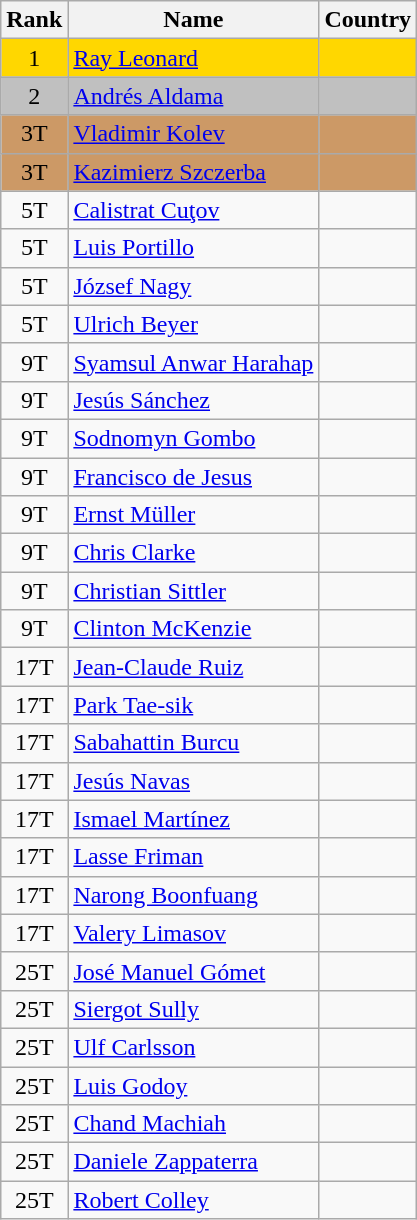<table class="wikitable sortable" style="text-align:center">
<tr>
<th>Rank</th>
<th>Name</th>
<th>Country</th>
</tr>
<tr bgcolor=gold>
<td>1</td>
<td align="left"><a href='#'>Ray Leonard</a></td>
<td align="left"></td>
</tr>
<tr bgcolor=silver>
<td>2</td>
<td align="left"><a href='#'>Andrés Aldama</a></td>
<td align="left"></td>
</tr>
<tr bgcolor=#CC9966>
<td>3T</td>
<td align="left"><a href='#'>Vladimir Kolev</a></td>
<td align="left"></td>
</tr>
<tr bgcolor=#CC9966>
<td>3T</td>
<td align="left"><a href='#'>Kazimierz Szczerba</a></td>
<td align="left"></td>
</tr>
<tr>
<td>5T</td>
<td align="left"><a href='#'>Calistrat Cuţov</a></td>
<td align="left"></td>
</tr>
<tr>
<td>5T</td>
<td align="left"><a href='#'>Luis Portillo</a></td>
<td align="left"></td>
</tr>
<tr>
<td>5T</td>
<td align="left"><a href='#'>József Nagy</a></td>
<td align="left"></td>
</tr>
<tr>
<td>5T</td>
<td align="left"><a href='#'>Ulrich Beyer</a></td>
<td align="left"></td>
</tr>
<tr>
<td>9T</td>
<td align="left"><a href='#'>Syamsul Anwar Harahap</a></td>
<td align="left"></td>
</tr>
<tr>
<td>9T</td>
<td align="left"><a href='#'>Jesús Sánchez</a></td>
<td align="left"></td>
</tr>
<tr>
<td>9T</td>
<td align="left"><a href='#'>Sodnomyn Gombo</a></td>
<td align="left"></td>
</tr>
<tr>
<td>9T</td>
<td align="left"><a href='#'>Francisco de Jesus</a></td>
<td align="left"></td>
</tr>
<tr>
<td>9T</td>
<td align="left"><a href='#'>Ernst Müller</a></td>
<td align="left"></td>
</tr>
<tr>
<td>9T</td>
<td align="left"><a href='#'>Chris Clarke</a></td>
<td align="left"></td>
</tr>
<tr>
<td>9T</td>
<td align="left"><a href='#'>Christian Sittler</a></td>
<td align="left"></td>
</tr>
<tr>
<td>9T</td>
<td align="left"><a href='#'>Clinton McKenzie</a></td>
<td align="left"></td>
</tr>
<tr>
<td>17T</td>
<td align="left"><a href='#'>Jean-Claude Ruiz</a></td>
<td align="left"></td>
</tr>
<tr>
<td>17T</td>
<td align="left"><a href='#'>Park Tae-sik</a></td>
<td align="left"></td>
</tr>
<tr>
<td>17T</td>
<td align="left"><a href='#'>Sabahattin Burcu</a></td>
<td align="left"></td>
</tr>
<tr>
<td>17T</td>
<td align="left"><a href='#'>Jesús Navas</a></td>
<td align="left"></td>
</tr>
<tr>
<td>17T</td>
<td align="left"><a href='#'>Ismael Martínez</a></td>
<td align="left"></td>
</tr>
<tr>
<td>17T</td>
<td align="left"><a href='#'>Lasse Friman</a></td>
<td align="left"></td>
</tr>
<tr>
<td>17T</td>
<td align="left"><a href='#'>Narong Boonfuang</a></td>
<td align="left"></td>
</tr>
<tr>
<td>17T</td>
<td align="left"><a href='#'>Valery Limasov</a></td>
<td align="left"></td>
</tr>
<tr>
<td>25T</td>
<td align="left"><a href='#'>José Manuel Gómet</a></td>
<td align="left"></td>
</tr>
<tr>
<td>25T</td>
<td align="left"><a href='#'>Siergot Sully</a></td>
<td align="left"></td>
</tr>
<tr>
<td>25T</td>
<td align="left"><a href='#'>Ulf Carlsson</a></td>
<td align="left"></td>
</tr>
<tr>
<td>25T</td>
<td align="left"><a href='#'>Luis Godoy</a></td>
<td align="left"></td>
</tr>
<tr>
<td>25T</td>
<td align="left"><a href='#'>Chand Machiah</a></td>
<td align="left"></td>
</tr>
<tr>
<td>25T</td>
<td align="left"><a href='#'>Daniele Zappaterra</a></td>
<td align="left"></td>
</tr>
<tr>
<td>25T</td>
<td align="left"><a href='#'>Robert Colley</a></td>
<td align="left"></td>
</tr>
</table>
